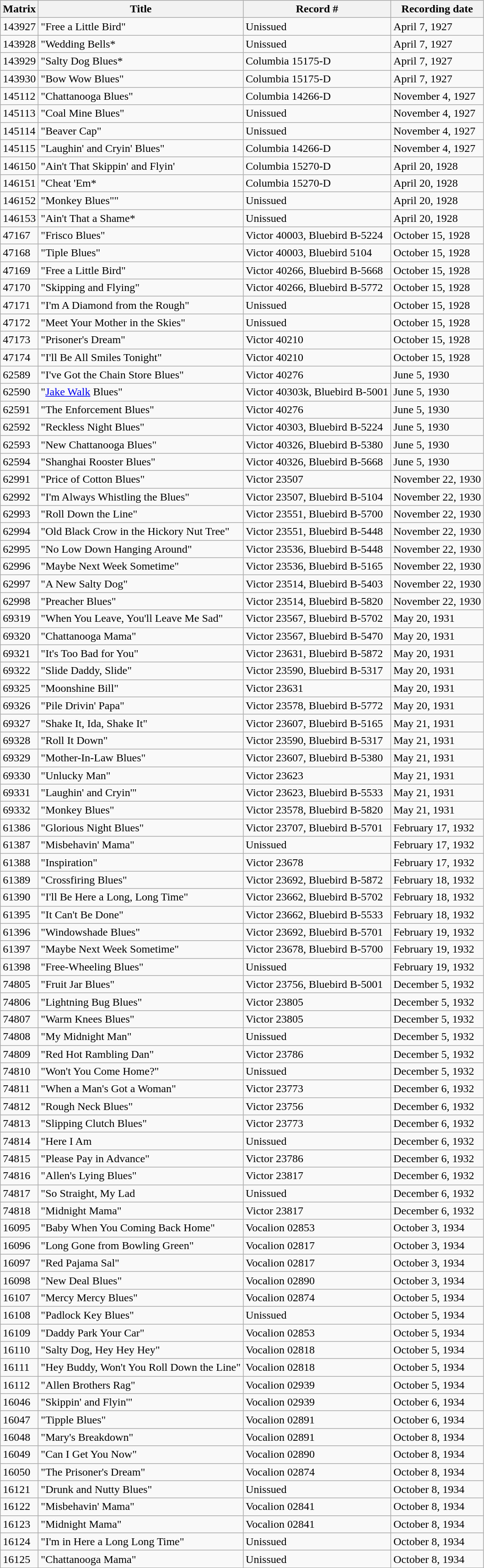<table class=wikitable>
<tr>
<th>Matrix</th>
<th>Title</th>
<th>Record #</th>
<th>Recording date</th>
</tr>
<tr>
<td>143927</td>
<td>"Free a Little Bird"</td>
<td>Unissued</td>
<td>April 7, 1927</td>
</tr>
<tr>
<td>143928</td>
<td>"Wedding Bells*</td>
<td>Unissued</td>
<td>April 7, 1927</td>
</tr>
<tr>
<td>143929</td>
<td>"Salty Dog Blues*</td>
<td>Columbia 15175-D</td>
<td>April 7, 1927</td>
</tr>
<tr>
<td>143930</td>
<td>"Bow Wow Blues"</td>
<td>Columbia 15175-D</td>
<td>April 7, 1927</td>
</tr>
<tr>
<td>145112</td>
<td>"Chattanooga Blues"</td>
<td>Columbia 14266-D</td>
<td>November 4, 1927</td>
</tr>
<tr>
<td>145113</td>
<td>"Coal Mine Blues"</td>
<td>Unissued</td>
<td>November 4, 1927</td>
</tr>
<tr>
<td>145114</td>
<td>"Beaver Cap"</td>
<td>Unissued</td>
<td>November 4, 1927</td>
</tr>
<tr>
<td>145115</td>
<td>"Laughin' and Cryin' Blues"</td>
<td>Columbia 14266-D</td>
<td>November 4, 1927</td>
</tr>
<tr>
<td>146150</td>
<td>"Ain't That Skippin' and Flyin'</td>
<td>Columbia 15270-D</td>
<td>April 20, 1928</td>
</tr>
<tr>
<td>146151</td>
<td>"Cheat 'Em*</td>
<td>Columbia 15270-D</td>
<td>April 20, 1928</td>
</tr>
<tr>
<td>146152</td>
<td>"Monkey Blues""</td>
<td>Unissued</td>
<td>April 20, 1928</td>
</tr>
<tr>
<td>146153</td>
<td>"Ain't That a Shame*</td>
<td>Unissued</td>
<td>April 20, 1928</td>
</tr>
<tr>
<td>47167</td>
<td>"Frisco Blues"</td>
<td>Victor 40003, Bluebird B-5224</td>
<td>October 15, 1928</td>
</tr>
<tr>
<td>47168</td>
<td>"Tiple Blues"</td>
<td>Victor 40003, Bluebird 5104</td>
<td>October 15, 1928</td>
</tr>
<tr>
<td>47169</td>
<td>"Free a Little Bird"</td>
<td>Victor 40266, Bluebird B-5668</td>
<td>October 15, 1928</td>
</tr>
<tr>
<td>47170</td>
<td>"Skipping and Flying"</td>
<td>Victor 40266, Bluebird B-5772</td>
<td>October 15, 1928</td>
</tr>
<tr>
<td>47171</td>
<td>"I'm A Diamond from the Rough"</td>
<td>Unissued</td>
<td>October 15, 1928</td>
</tr>
<tr>
<td>47172</td>
<td>"Meet Your Mother in the Skies"</td>
<td>Unissued</td>
<td>October 15, 1928</td>
</tr>
<tr>
<td>47173</td>
<td>"Prisoner's Dream"</td>
<td>Victor 40210</td>
<td>October 15, 1928</td>
</tr>
<tr>
<td>47174</td>
<td>"I'll Be All Smiles Tonight"</td>
<td>Victor 40210</td>
<td>October 15, 1928</td>
</tr>
<tr>
<td>62589</td>
<td>"I've Got the Chain Store Blues"</td>
<td>Victor 40276</td>
<td>June 5, 1930</td>
</tr>
<tr>
<td>62590</td>
<td>"<a href='#'>Jake Walk</a> Blues"</td>
<td>Victor 40303k, Bluebird B-5001</td>
<td>June 5, 1930</td>
</tr>
<tr>
<td>62591</td>
<td>"The Enforcement Blues"</td>
<td>Victor 40276</td>
<td>June 5, 1930</td>
</tr>
<tr>
<td>62592</td>
<td>"Reckless Night Blues"</td>
<td>Victor 40303, Bluebird B-5224</td>
<td>June 5, 1930</td>
</tr>
<tr>
<td>62593</td>
<td>"New Chattanooga Blues"</td>
<td>Victor 40326, Bluebird B-5380</td>
<td>June 5, 1930</td>
</tr>
<tr>
<td>62594</td>
<td>"Shanghai Rooster Blues"</td>
<td>Victor 40326, Bluebird B-5668</td>
<td>June 5, 1930</td>
</tr>
<tr>
<td>62991</td>
<td>"Price of Cotton Blues"</td>
<td>Victor 23507</td>
<td>November 22, 1930</td>
</tr>
<tr>
<td>62992</td>
<td>"I'm Always Whistling the Blues"</td>
<td>Victor 23507, Bluebird B-5104</td>
<td>November 22, 1930</td>
</tr>
<tr>
<td>62993</td>
<td>"Roll Down the Line"</td>
<td>Victor 23551, Bluebird B-5700</td>
<td>November 22, 1930</td>
</tr>
<tr>
<td>62994</td>
<td>"Old Black Crow in the Hickory Nut Tree"</td>
<td>Victor 23551, Bluebird B-5448</td>
<td>November 22, 1930</td>
</tr>
<tr>
<td>62995</td>
<td>"No Low Down Hanging Around"</td>
<td>Victor 23536, Bluebird B-5448</td>
<td>November 22, 1930</td>
</tr>
<tr>
<td>62996</td>
<td>"Maybe Next Week Sometime"</td>
<td>Victor 23536, Bluebird B-5165</td>
<td>November 22, 1930</td>
</tr>
<tr>
<td>62997</td>
<td>"A New Salty Dog"</td>
<td>Victor 23514, Bluebird B-5403</td>
<td>November 22, 1930</td>
</tr>
<tr>
<td>62998</td>
<td>"Preacher Blues"</td>
<td>Victor 23514, Bluebird B-5820</td>
<td>November 22, 1930</td>
</tr>
<tr>
<td>69319</td>
<td>"When You Leave, You'll Leave Me Sad"</td>
<td>Victor 23567, Bluebird B-5702</td>
<td>May 20, 1931</td>
</tr>
<tr>
<td>69320</td>
<td>"Chattanooga Mama"</td>
<td>Victor 23567, Bluebird B-5470</td>
<td>May 20, 1931</td>
</tr>
<tr>
<td>69321</td>
<td>"It's Too Bad for You"</td>
<td>Victor 23631, Bluebird B-5872</td>
<td>May 20, 1931</td>
</tr>
<tr>
<td>69322</td>
<td>"Slide Daddy, Slide"</td>
<td>Victor 23590, Bluebird B-5317</td>
<td>May 20, 1931</td>
</tr>
<tr>
<td>69325</td>
<td>"Moonshine Bill"</td>
<td>Victor 23631</td>
<td>May 20, 1931</td>
</tr>
<tr>
<td>69326</td>
<td>"Pile Drivin' Papa"</td>
<td>Victor 23578, Bluebird B-5772</td>
<td>May 20, 1931</td>
</tr>
<tr>
<td>69327</td>
<td>"Shake It, Ida, Shake It"</td>
<td>Victor 23607, Bluebird B-5165</td>
<td>May 21, 1931</td>
</tr>
<tr>
<td>69328</td>
<td>"Roll It Down"</td>
<td>Victor 23590, Bluebird B-5317</td>
<td>May 21, 1931</td>
</tr>
<tr>
<td>69329</td>
<td>"Mother-In-Law Blues"</td>
<td>Victor 23607, Bluebird B-5380</td>
<td>May 21, 1931</td>
</tr>
<tr>
<td>69330</td>
<td>"Unlucky Man"</td>
<td>Victor 23623</td>
<td>May 21, 1931</td>
</tr>
<tr>
<td>69331</td>
<td>"Laughin' and Cryin'"</td>
<td>Victor 23623, Bluebird B-5533</td>
<td>May 21, 1931</td>
</tr>
<tr>
<td>69332</td>
<td>"Monkey Blues"</td>
<td>Victor 23578, Bluebird B-5820</td>
<td>May 21, 1931</td>
</tr>
<tr>
<td>61386</td>
<td>"Glorious Night Blues"</td>
<td>Victor 23707, Bluebird B-5701</td>
<td>February 17, 1932</td>
</tr>
<tr>
<td>61387</td>
<td>"Misbehavin' Mama"</td>
<td>Unissued</td>
<td>February 17, 1932</td>
</tr>
<tr>
<td>61388</td>
<td>"Inspiration"</td>
<td>Victor 23678</td>
<td>February 17, 1932</td>
</tr>
<tr>
<td>61389</td>
<td>"Crossfiring Blues"</td>
<td>Victor 23692, Bluebird B-5872</td>
<td>February 18, 1932</td>
</tr>
<tr .>
<td>61390</td>
<td>"I'll Be Here a Long, Long Time"</td>
<td>Victor 23662, Bluebird B-5702</td>
<td>February 18, 1932</td>
</tr>
<tr>
<td>61395</td>
<td>"It Can't Be Done"</td>
<td>Victor 23662, Bluebird B-5533</td>
<td>February 18, 1932</td>
</tr>
<tr>
<td>61396</td>
<td>"Windowshade Blues"</td>
<td>Victor 23692, Bluebird B-5701</td>
<td>February 19, 1932</td>
</tr>
<tr>
<td>61397</td>
<td>"Maybe Next Week Sometime"</td>
<td>Victor 23678, Bluebird B-5700</td>
<td>February 19, 1932</td>
</tr>
<tr>
<td>61398</td>
<td>"Free-Wheeling Blues"</td>
<td>Unissued</td>
<td>February 19, 1932</td>
</tr>
<tr>
<td>74805</td>
<td>"Fruit Jar Blues"</td>
<td>Victor 23756, Bluebird B-5001</td>
<td>December 5, 1932</td>
</tr>
<tr>
<td>74806</td>
<td>"Lightning Bug Blues"</td>
<td>Victor 23805</td>
<td>December 5, 1932</td>
</tr>
<tr>
<td>74807</td>
<td>"Warm Knees Blues"</td>
<td>Victor 23805</td>
<td>December 5, 1932</td>
</tr>
<tr>
<td>74808</td>
<td>"My Midnight Man"</td>
<td>Unissued</td>
<td>December 5, 1932</td>
</tr>
<tr>
<td>74809</td>
<td>"Red Hot Rambling Dan"</td>
<td>Victor 23786</td>
<td>December 5, 1932</td>
</tr>
<tr>
<td>74810</td>
<td>"Won't You Come Home?"</td>
<td>Unissued</td>
<td>December 5, 1932</td>
</tr>
<tr>
<td>74811</td>
<td>"When a Man's Got a Woman"</td>
<td>Victor 23773</td>
<td>December 6, 1932</td>
</tr>
<tr>
<td>74812</td>
<td>"Rough Neck Blues"</td>
<td>Victor 23756</td>
<td>December 6, 1932</td>
</tr>
<tr>
<td>74813</td>
<td>"Slipping Clutch Blues"</td>
<td>Victor 23773</td>
<td>December 6, 1932</td>
</tr>
<tr>
<td>74814</td>
<td>"Here I Am</td>
<td>Unissued</td>
<td>December 6, 1932</td>
</tr>
<tr>
<td>74815</td>
<td>"Please Pay in Advance"</td>
<td>Victor 23786</td>
<td>December 6, 1932</td>
</tr>
<tr>
<td>74816</td>
<td>"Allen's Lying Blues"</td>
<td>Victor 23817</td>
<td>December 6, 1932</td>
</tr>
<tr>
<td>74817</td>
<td>"So Straight, My Lad</td>
<td>Unissued</td>
<td>December 6, 1932</td>
</tr>
<tr>
<td>74818</td>
<td>"Midnight Mama"</td>
<td>Victor 23817</td>
<td>December 6, 1932</td>
</tr>
<tr>
<td>16095</td>
<td>"Baby When You Coming Back Home"</td>
<td>Vocalion 02853</td>
<td>October 3, 1934</td>
</tr>
<tr>
<td>16096</td>
<td>"Long Gone from Bowling Green"</td>
<td>Vocalion 02817</td>
<td>October 3, 1934</td>
</tr>
<tr>
<td>16097</td>
<td>"Red Pajama Sal"</td>
<td>Vocalion 02817</td>
<td>October 3, 1934</td>
</tr>
<tr>
<td>16098</td>
<td>"New Deal Blues"</td>
<td>Vocalion 02890</td>
<td>October 3, 1934</td>
</tr>
<tr>
<td>16107</td>
<td>"Mercy Mercy Blues"</td>
<td>Vocalion 02874</td>
<td>October 5, 1934</td>
</tr>
<tr>
<td>16108</td>
<td>"Padlock Key Blues"</td>
<td>Unissued</td>
<td>October 5, 1934</td>
</tr>
<tr>
<td>16109</td>
<td>"Daddy Park Your Car"</td>
<td>Vocalion 02853</td>
<td>October 5, 1934</td>
</tr>
<tr>
<td>16110</td>
<td>"Salty Dog, Hey Hey Hey"</td>
<td>Vocalion 02818</td>
<td>October 5, 1934</td>
</tr>
<tr>
<td>16111</td>
<td>"Hey Buddy, Won't You Roll Down the Line"</td>
<td>Vocalion 02818</td>
<td>October 5, 1934</td>
</tr>
<tr>
<td>16112</td>
<td>"Allen Brothers Rag"</td>
<td>Vocalion 02939</td>
<td>October 5, 1934</td>
</tr>
<tr>
<td>16046</td>
<td>"Skippin' and Flyin'"</td>
<td>Vocalion 02939</td>
<td>October 6, 1934</td>
</tr>
<tr>
<td>16047</td>
<td>"Tipple Blues"</td>
<td>Vocalion 02891</td>
<td>October 6, 1934</td>
</tr>
<tr>
<td>16048</td>
<td>"Mary's Breakdown"</td>
<td>Vocalion 02891</td>
<td>October 8, 1934</td>
</tr>
<tr>
<td>16049</td>
<td>"Can I Get You Now"</td>
<td>Vocalion 02890</td>
<td>October 8, 1934</td>
</tr>
<tr>
<td>16050</td>
<td>"The Prisoner's Dream"</td>
<td>Vocalion 02874</td>
<td>October 8, 1934</td>
</tr>
<tr>
<td>16121</td>
<td>"Drunk and Nutty Blues"</td>
<td>Unissued</td>
<td>October 8, 1934</td>
</tr>
<tr>
<td>16122</td>
<td>"Misbehavin' Mama"</td>
<td>Vocalion 02841</td>
<td>October 8, 1934</td>
</tr>
<tr>
<td>16123</td>
<td>"Midnight Mama"</td>
<td>Vocalion 02841</td>
<td>October 8, 1934</td>
</tr>
<tr>
<td>16124</td>
<td>"I'm in Here a Long Long Time"</td>
<td>Unissued</td>
<td>October 8, 1934</td>
</tr>
<tr>
<td>16125</td>
<td>"Chattanooga Mama"</td>
<td>Unissued</td>
<td>October 8, 1934</td>
</tr>
</table>
